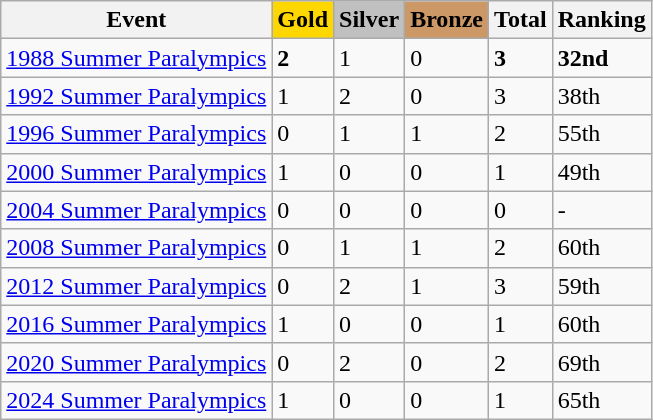<table class="wikitable">
<tr>
<th>Event</th>
<td style="background:gold; font-weight:bold;">Gold</td>
<td style="background:silver; font-weight:bold;">Silver</td>
<td style="background:#cc9966; font-weight:bold;">Bronze</td>
<th>Total</th>
<th>Ranking</th>
</tr>
<tr>
<td><a href='#'>1988 Summer Paralympics</a></td>
<td><strong>2</strong></td>
<td>1</td>
<td>0</td>
<td><strong>3</strong></td>
<td><strong>32nd</strong></td>
</tr>
<tr>
<td><a href='#'>1992 Summer Paralympics</a></td>
<td>1</td>
<td>2</td>
<td>0</td>
<td>3</td>
<td>38th</td>
</tr>
<tr>
<td><a href='#'>1996 Summer Paralympics</a></td>
<td>0</td>
<td>1</td>
<td>1</td>
<td>2</td>
<td>55th</td>
</tr>
<tr>
<td><a href='#'>2000 Summer Paralympics</a></td>
<td>1</td>
<td>0</td>
<td>0</td>
<td>1</td>
<td>49th</td>
</tr>
<tr>
<td><a href='#'>2004 Summer Paralympics</a></td>
<td>0</td>
<td>0</td>
<td>0</td>
<td>0</td>
<td>-</td>
</tr>
<tr>
<td><a href='#'>2008 Summer Paralympics</a></td>
<td>0</td>
<td>1</td>
<td>1</td>
<td>2</td>
<td>60th</td>
</tr>
<tr>
<td><a href='#'>2012 Summer Paralympics</a></td>
<td>0</td>
<td>2</td>
<td>1</td>
<td>3</td>
<td>59th</td>
</tr>
<tr>
<td><a href='#'>2016 Summer Paralympics</a></td>
<td>1</td>
<td>0</td>
<td>0</td>
<td>1</td>
<td>60th</td>
</tr>
<tr>
<td><a href='#'>2020 Summer Paralympics</a></td>
<td>0</td>
<td>2</td>
<td>0</td>
<td>2</td>
<td>69th</td>
</tr>
<tr>
<td><a href='#'>2024 Summer Paralympics</a></td>
<td>1</td>
<td>0</td>
<td>0</td>
<td>1</td>
<td>65th</td>
</tr>
</table>
